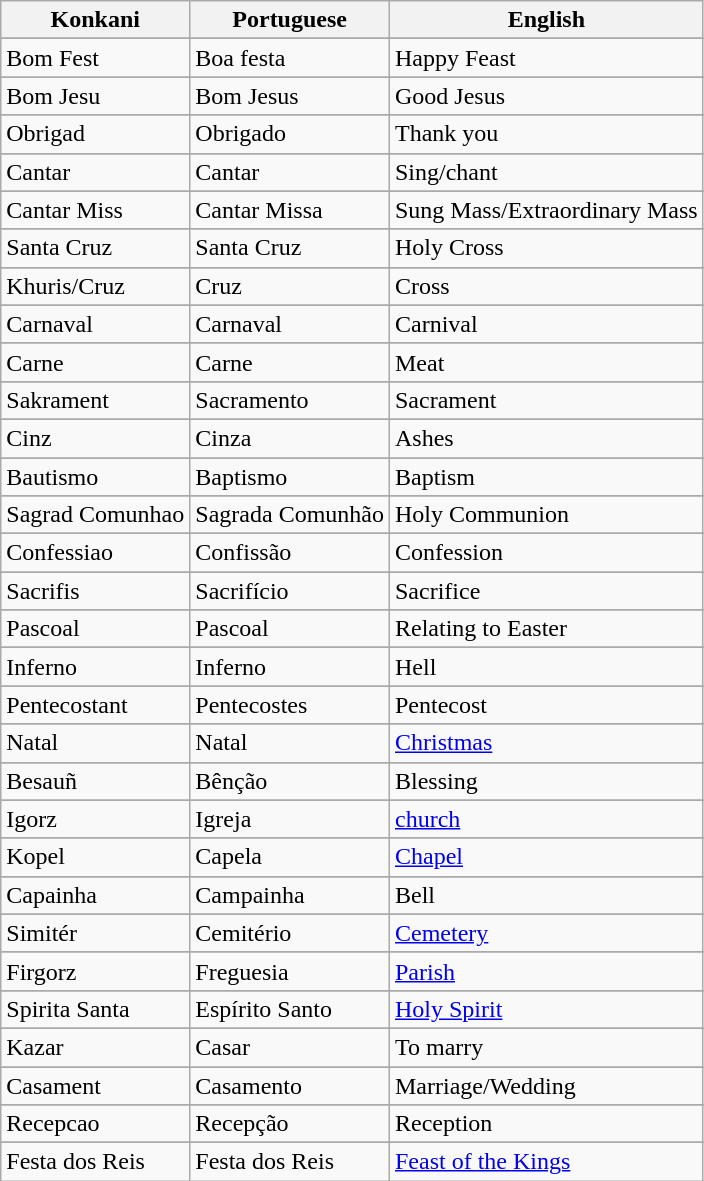<table class="wikitable sortable">
<tr>
<th>Konkani</th>
<th>Portuguese</th>
<th>English</th>
</tr>
<tr>
</tr>
<tr>
<td>Bom Fest</td>
<td>Boa festa</td>
<td>Happy Feast</td>
</tr>
<tr>
</tr>
<tr>
<td>Bom Jesu</td>
<td>Bom Jesus</td>
<td>Good Jesus</td>
</tr>
<tr>
</tr>
<tr>
<td>Obrigad</td>
<td>Obrigado</td>
<td>Thank you</td>
</tr>
<tr>
</tr>
<tr>
<td>Cantar</td>
<td>Cantar</td>
<td>Sing/chant</td>
</tr>
<tr>
</tr>
<tr>
<td>Cantar Miss</td>
<td>Cantar Missa</td>
<td>Sung Mass/Extraordinary Mass</td>
</tr>
<tr>
</tr>
<tr>
<td>Santa Cruz</td>
<td>Santa Cruz</td>
<td>Holy Cross</td>
</tr>
<tr>
</tr>
<tr>
<td>Khuris/Cruz</td>
<td>Cruz</td>
<td>Cross</td>
</tr>
<tr>
</tr>
<tr>
<td>Carnaval</td>
<td>Carnaval</td>
<td>Carnival</td>
</tr>
<tr>
</tr>
<tr>
<td>Carne</td>
<td>Carne</td>
<td>Meat</td>
</tr>
<tr>
</tr>
<tr>
<td>Sakrament</td>
<td>Sacramento</td>
<td>Sacrament</td>
</tr>
<tr>
</tr>
<tr>
<td>Cinz</td>
<td>Cinza</td>
<td>Ashes</td>
</tr>
<tr>
</tr>
<tr>
<td>Bautismo</td>
<td>Baptismo</td>
<td>Baptism</td>
</tr>
<tr>
</tr>
<tr>
<td>Sagrad Comunhao</td>
<td>Sagrada Comunhão</td>
<td>Holy Communion</td>
</tr>
<tr>
</tr>
<tr>
<td>Confessiao</td>
<td>Confissão</td>
<td>Confession</td>
</tr>
<tr>
</tr>
<tr>
<td>Sacrifis</td>
<td>Sacrifício</td>
<td>Sacrifice</td>
</tr>
<tr>
</tr>
<tr>
<td>Pascoal</td>
<td>Pascoal</td>
<td>Relating to Easter</td>
</tr>
<tr>
</tr>
<tr>
<td>Inferno</td>
<td>Inferno</td>
<td>Hell</td>
</tr>
<tr>
</tr>
<tr>
<td>Pentecostant</td>
<td>Pentecostes</td>
<td>Pentecost</td>
</tr>
<tr>
</tr>
<tr>
<td>Natal</td>
<td>Natal</td>
<td><a href='#'>Christmas</a></td>
</tr>
<tr>
</tr>
<tr>
<td>Besauñ</td>
<td>Bênção</td>
<td>Blessing</td>
</tr>
<tr>
</tr>
<tr>
<td>Igorz</td>
<td>Igreja</td>
<td><a href='#'>church</a></td>
</tr>
<tr>
</tr>
<tr>
<td>Kopel</td>
<td>Capela</td>
<td><a href='#'>Chapel</a></td>
</tr>
<tr>
</tr>
<tr>
<td>Capainha</td>
<td>Campainha</td>
<td>Bell</td>
</tr>
<tr>
</tr>
<tr>
<td>Simitér</td>
<td>Cemitério</td>
<td><a href='#'>Cemetery</a></td>
</tr>
<tr>
</tr>
<tr>
<td>Firgorz</td>
<td>Freguesia</td>
<td><a href='#'>Parish</a></td>
</tr>
<tr>
</tr>
<tr>
<td>Spirita Santa</td>
<td>Espírito Santo</td>
<td><a href='#'>Holy Spirit</a></td>
</tr>
<tr>
</tr>
<tr>
<td>Kazar</td>
<td>Casar</td>
<td>To marry</td>
</tr>
<tr>
</tr>
<tr>
<td>Casament</td>
<td>Casamento</td>
<td>Marriage/Wedding</td>
</tr>
<tr>
</tr>
<tr>
<td>Recepcao</td>
<td>Recepção</td>
<td>Reception</td>
</tr>
<tr>
</tr>
<tr>
<td>Festa dos Reis</td>
<td>Festa dos Reis</td>
<td><a href='#'>Feast of the Kings</a></td>
</tr>
</table>
